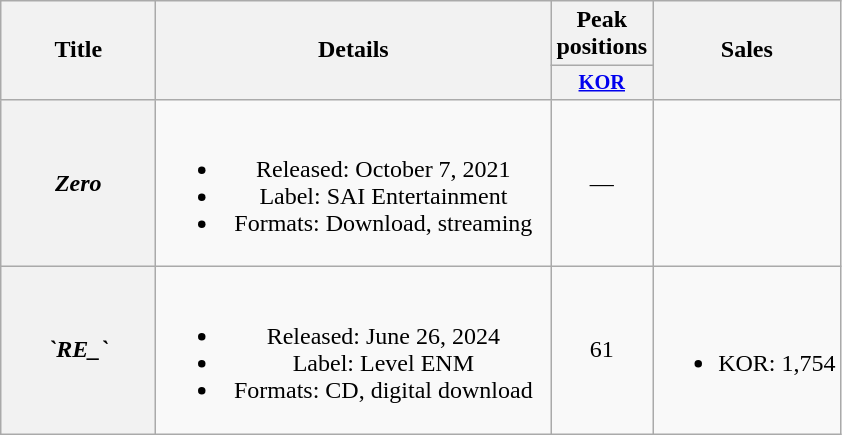<table class="wikitable plainrowheaders" style="text-align:center">
<tr>
<th scope="col" rowspan="2" style="width:6em">Title</th>
<th scope="col" rowspan="2" style="width:16em">Details</th>
<th scope="col">Peak positions</th>
<th scope="col" rowspan="2">Sales</th>
</tr>
<tr>
<th scope="col" style="width:2.5em;font-size:85%"><a href='#'>KOR</a><br></th>
</tr>
<tr>
<th scope="row"><em>Zero</em></th>
<td><br><ul><li>Released: October 7, 2021</li><li>Label: SAI Entertainment</li><li>Formats: Download, streaming</li></ul></td>
<td>—</td>
<td></td>
</tr>
<tr>
<th scope="row"><em>`RE_`</em></th>
<td><br><ul><li>Released: June 26, 2024</li><li>Label: Level ENM</li><li>Formats: CD, digital download</li></ul></td>
<td>61</td>
<td><br><ul><li>KOR: 1,754</li></ul></td>
</tr>
</table>
